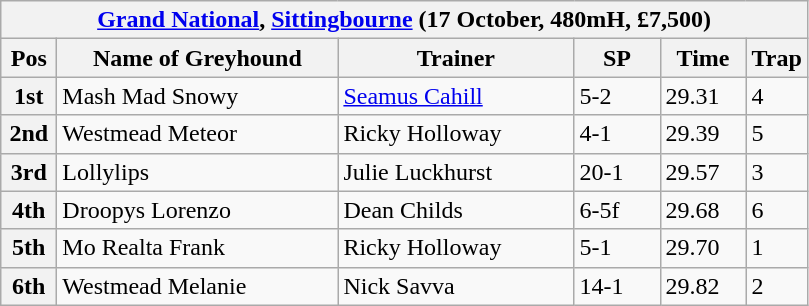<table class="wikitable">
<tr>
<th colspan="6"><a href='#'>Grand National</a>, <a href='#'>Sittingbourne</a> (17 October, 480mH, £7,500)</th>
</tr>
<tr>
<th width=30>Pos</th>
<th width=180>Name of Greyhound</th>
<th width=150>Trainer</th>
<th width=50>SP</th>
<th width=50>Time</th>
<th width=30>Trap</th>
</tr>
<tr>
<th>1st</th>
<td>Mash Mad Snowy</td>
<td><a href='#'>Seamus Cahill</a></td>
<td>5-2</td>
<td>29.31</td>
<td>4</td>
</tr>
<tr>
<th>2nd</th>
<td>Westmead Meteor</td>
<td>Ricky Holloway</td>
<td>4-1</td>
<td>29.39</td>
<td>5</td>
</tr>
<tr>
<th>3rd</th>
<td>Lollylips</td>
<td>Julie Luckhurst</td>
<td>20-1</td>
<td>29.57</td>
<td>3</td>
</tr>
<tr>
<th>4th</th>
<td>Droopys Lorenzo</td>
<td>Dean Childs</td>
<td>6-5f</td>
<td>29.68</td>
<td>6</td>
</tr>
<tr>
<th>5th</th>
<td>Mo Realta Frank</td>
<td>Ricky Holloway</td>
<td>5-1</td>
<td>29.70</td>
<td>1</td>
</tr>
<tr>
<th>6th</th>
<td>Westmead Melanie</td>
<td>Nick Savva</td>
<td>14-1</td>
<td>29.82</td>
<td>2</td>
</tr>
</table>
